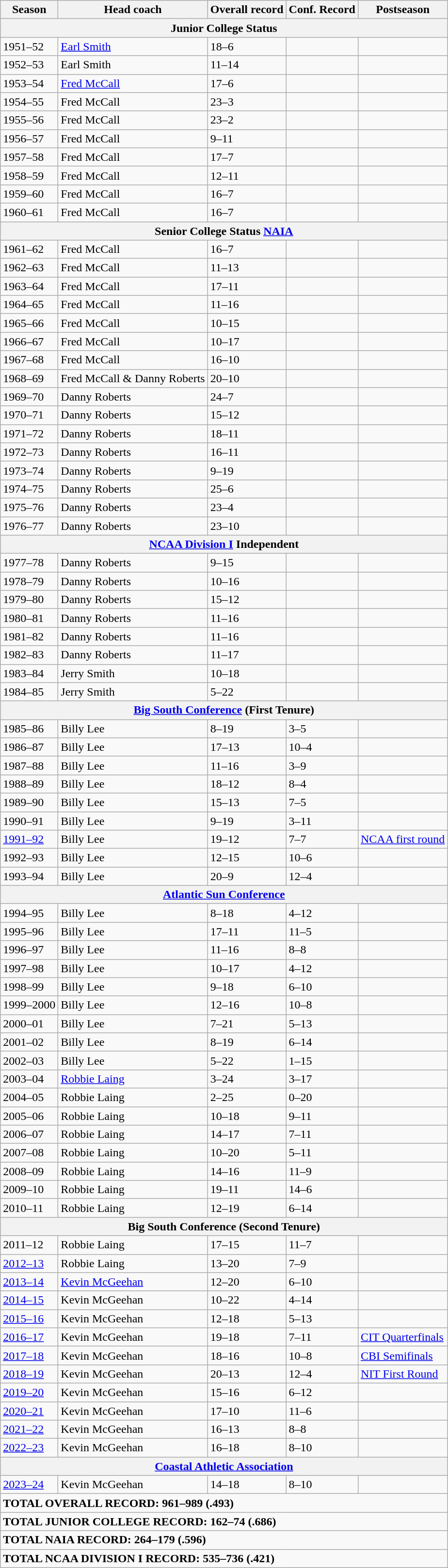<table class="wikitable">
<tr>
<th>Season</th>
<th>Head coach</th>
<th>Overall record</th>
<th>Conf. Record</th>
<th>Postseason</th>
</tr>
<tr>
<th colspan="5" align="center"><strong>Junior College Status</strong></th>
</tr>
<tr>
<td>1951–52</td>
<td><a href='#'>Earl Smith</a></td>
<td>18–6</td>
<td></td>
<td></td>
</tr>
<tr>
<td>1952–53</td>
<td>Earl Smith</td>
<td>11–14</td>
<td></td>
<td></td>
</tr>
<tr>
<td>1953–54</td>
<td><a href='#'>Fred McCall</a></td>
<td>17–6</td>
<td></td>
<td></td>
</tr>
<tr>
<td>1954–55</td>
<td>Fred McCall</td>
<td>23–3</td>
<td></td>
<td></td>
</tr>
<tr>
<td>1955–56</td>
<td>Fred McCall</td>
<td>23–2</td>
<td></td>
<td></td>
</tr>
<tr>
<td>1956–57</td>
<td>Fred McCall</td>
<td>9–11</td>
<td></td>
<td></td>
</tr>
<tr>
<td>1957–58</td>
<td>Fred McCall</td>
<td>17–7</td>
<td></td>
<td></td>
</tr>
<tr>
<td>1958–59</td>
<td>Fred McCall</td>
<td>12–11</td>
<td></td>
<td></td>
</tr>
<tr>
<td>1959–60</td>
<td>Fred McCall</td>
<td>16–7</td>
<td></td>
<td></td>
</tr>
<tr>
<td>1960–61</td>
<td>Fred McCall</td>
<td>16–7</td>
<td></td>
<td></td>
</tr>
<tr>
<th colspan="5" align="center"><strong>Senior College Status <a href='#'>NAIA</a></strong></th>
</tr>
<tr>
<td>1961–62</td>
<td>Fred McCall</td>
<td>16–7</td>
<td></td>
<td></td>
</tr>
<tr>
<td>1962–63</td>
<td>Fred McCall</td>
<td>11–13</td>
<td></td>
<td></td>
</tr>
<tr>
<td>1963–64</td>
<td>Fred McCall</td>
<td>17–11</td>
<td></td>
<td></td>
</tr>
<tr>
<td>1964–65</td>
<td>Fred McCall</td>
<td>11–16</td>
<td></td>
<td></td>
</tr>
<tr>
<td>1965–66</td>
<td>Fred McCall</td>
<td>10–15</td>
<td></td>
<td></td>
</tr>
<tr>
<td>1966–67</td>
<td>Fred McCall</td>
<td>10–17</td>
<td></td>
<td></td>
</tr>
<tr>
<td>1967–68</td>
<td>Fred McCall</td>
<td>16–10</td>
<td></td>
<td></td>
</tr>
<tr>
<td>1968–69</td>
<td>Fred McCall & Danny Roberts</td>
<td>20–10</td>
<td></td>
<td></td>
</tr>
<tr>
<td>1969–70</td>
<td>Danny Roberts</td>
<td>24–7</td>
<td></td>
<td></td>
</tr>
<tr>
<td>1970–71</td>
<td>Danny Roberts</td>
<td>15–12</td>
<td></td>
<td></td>
</tr>
<tr>
<td>1971–72</td>
<td>Danny Roberts</td>
<td>18–11</td>
<td></td>
<td></td>
</tr>
<tr>
<td>1972–73</td>
<td>Danny Roberts</td>
<td>16–11</td>
<td></td>
<td></td>
</tr>
<tr>
<td>1973–74</td>
<td>Danny Roberts</td>
<td>9–19</td>
<td></td>
<td></td>
</tr>
<tr>
<td>1974–75</td>
<td>Danny Roberts</td>
<td>25–6</td>
<td></td>
<td></td>
</tr>
<tr>
<td>1975–76</td>
<td>Danny Roberts</td>
<td>23–4</td>
<td></td>
<td></td>
</tr>
<tr>
<td>1976–77</td>
<td>Danny Roberts</td>
<td>23–10</td>
<td></td>
<td></td>
</tr>
<tr>
<th colspan="5" align="center"><strong><a href='#'>NCAA Division I</a> Independent</strong></th>
</tr>
<tr>
<td>1977–78</td>
<td>Danny Roberts</td>
<td>9–15</td>
<td></td>
<td></td>
</tr>
<tr>
<td>1978–79</td>
<td>Danny Roberts</td>
<td>10–16</td>
<td></td>
<td></td>
</tr>
<tr>
<td>1979–80</td>
<td>Danny Roberts</td>
<td>15–12</td>
<td></td>
<td></td>
</tr>
<tr>
<td>1980–81</td>
<td>Danny Roberts</td>
<td>11–16</td>
<td></td>
<td></td>
</tr>
<tr>
<td>1981–82</td>
<td>Danny Roberts</td>
<td>11–16</td>
<td></td>
<td></td>
</tr>
<tr>
<td>1982–83</td>
<td>Danny Roberts</td>
<td>11–17</td>
<td></td>
<td></td>
</tr>
<tr>
<td>1983–84</td>
<td>Jerry Smith</td>
<td>10–18</td>
<td></td>
<td></td>
</tr>
<tr>
<td>1984–85</td>
<td>Jerry Smith</td>
<td>5–22</td>
<td></td>
<td></td>
</tr>
<tr>
<th colspan="5" align="center"><strong><a href='#'>Big South Conference</a> (First Tenure)</strong></th>
</tr>
<tr>
<td>1985–86</td>
<td>Billy Lee</td>
<td>8–19</td>
<td>3–5</td>
<td></td>
</tr>
<tr>
<td>1986–87</td>
<td>Billy Lee</td>
<td>17–13</td>
<td>10–4</td>
<td></td>
</tr>
<tr>
<td>1987–88</td>
<td>Billy Lee</td>
<td>11–16</td>
<td>3–9</td>
<td></td>
</tr>
<tr>
<td>1988–89</td>
<td>Billy Lee</td>
<td>18–12</td>
<td>8–4</td>
<td></td>
</tr>
<tr>
<td>1989–90</td>
<td>Billy Lee</td>
<td>15–13</td>
<td>7–5</td>
<td></td>
</tr>
<tr>
<td>1990–91</td>
<td>Billy Lee</td>
<td>9–19</td>
<td>3–11</td>
<td></td>
</tr>
<tr>
<td><a href='#'>1991–92</a></td>
<td>Billy Lee</td>
<td>19–12</td>
<td>7–7</td>
<td><a href='#'>NCAA first round</a></td>
</tr>
<tr>
<td>1992–93</td>
<td>Billy Lee</td>
<td>12–15</td>
<td>10–6</td>
<td></td>
</tr>
<tr>
<td>1993–94</td>
<td>Billy Lee</td>
<td>20–9</td>
<td>12–4</td>
<td></td>
</tr>
<tr>
<th colspan="5" align="center"><strong><a href='#'>Atlantic Sun Conference</a></strong></th>
</tr>
<tr>
<td>1994–95</td>
<td>Billy Lee</td>
<td>8–18</td>
<td>4–12</td>
<td></td>
</tr>
<tr>
<td>1995–96</td>
<td>Billy Lee</td>
<td>17–11</td>
<td>11–5</td>
<td></td>
</tr>
<tr>
<td>1996–97</td>
<td>Billy Lee</td>
<td>11–16</td>
<td>8–8</td>
<td></td>
</tr>
<tr>
<td>1997–98</td>
<td>Billy Lee</td>
<td>10–17</td>
<td>4–12</td>
<td></td>
</tr>
<tr>
<td>1998–99</td>
<td>Billy Lee</td>
<td>9–18</td>
<td>6–10</td>
<td></td>
</tr>
<tr>
<td>1999–2000</td>
<td>Billy Lee</td>
<td>12–16</td>
<td>10–8</td>
<td></td>
</tr>
<tr>
<td>2000–01</td>
<td>Billy Lee</td>
<td>7–21</td>
<td>5–13</td>
<td></td>
</tr>
<tr>
<td>2001–02</td>
<td>Billy Lee</td>
<td>8–19</td>
<td>6–14</td>
<td></td>
</tr>
<tr>
<td>2002–03</td>
<td>Billy Lee</td>
<td>5–22</td>
<td>1–15</td>
<td></td>
</tr>
<tr>
<td>2003–04</td>
<td><a href='#'>Robbie Laing</a></td>
<td>3–24</td>
<td>3–17</td>
<td></td>
</tr>
<tr>
<td>2004–05</td>
<td>Robbie Laing</td>
<td>2–25</td>
<td>0–20</td>
<td></td>
</tr>
<tr>
<td>2005–06</td>
<td>Robbie Laing</td>
<td>10–18</td>
<td>9–11</td>
<td></td>
</tr>
<tr>
<td>2006–07</td>
<td>Robbie Laing</td>
<td>14–17</td>
<td>7–11</td>
<td></td>
</tr>
<tr>
<td>2007–08</td>
<td>Robbie Laing</td>
<td>10–20</td>
<td>5–11</td>
<td></td>
</tr>
<tr>
<td>2008–09</td>
<td>Robbie Laing</td>
<td>14–16</td>
<td>11–9</td>
<td></td>
</tr>
<tr>
<td>2009–10</td>
<td>Robbie Laing</td>
<td>19–11</td>
<td>14–6</td>
<td></td>
</tr>
<tr>
<td>2010–11</td>
<td>Robbie Laing</td>
<td>12–19</td>
<td>6–14</td>
<td></td>
</tr>
<tr>
<th colspan="5" align="center"><strong>Big South Conference (Second Tenure)</strong></th>
</tr>
<tr>
<td>2011–12</td>
<td>Robbie Laing</td>
<td>17–15</td>
<td>11–7</td>
<td></td>
</tr>
<tr>
<td><a href='#'>2012–13</a></td>
<td>Robbie Laing</td>
<td>13–20</td>
<td>7–9</td>
<td></td>
</tr>
<tr>
<td><a href='#'>2013–14</a></td>
<td><a href='#'>Kevin McGeehan</a></td>
<td>12–20</td>
<td>6–10</td>
<td></td>
</tr>
<tr>
<td><a href='#'>2014–15</a></td>
<td>Kevin McGeehan</td>
<td>10–22</td>
<td>4–14</td>
<td></td>
</tr>
<tr>
<td><a href='#'>2015–16</a></td>
<td>Kevin McGeehan</td>
<td>12–18</td>
<td>5–13</td>
<td></td>
</tr>
<tr>
<td><a href='#'>2016–17</a></td>
<td>Kevin McGeehan</td>
<td>19–18</td>
<td>7–11</td>
<td><a href='#'>CIT Quarterfinals</a></td>
</tr>
<tr>
<td><a href='#'>2017–18</a></td>
<td>Kevin McGeehan</td>
<td>18–16</td>
<td>10–8</td>
<td><a href='#'>CBI Semifinals</a></td>
</tr>
<tr>
<td><a href='#'>2018–19</a></td>
<td>Kevin McGeehan</td>
<td>20–13</td>
<td>12–4</td>
<td><a href='#'>NIT First Round</a></td>
</tr>
<tr>
<td><a href='#'>2019–20</a></td>
<td>Kevin McGeehan</td>
<td>15–16</td>
<td>6–12</td>
<td></td>
</tr>
<tr>
<td><a href='#'>2020–21</a></td>
<td>Kevin McGeehan</td>
<td>17–10</td>
<td>11–6</td>
<td></td>
</tr>
<tr>
<td><a href='#'>2021–22</a></td>
<td>Kevin McGeehan</td>
<td>16–13</td>
<td>8–8</td>
<td></td>
</tr>
<tr>
<td><a href='#'>2022–23</a></td>
<td>Kevin McGeehan</td>
<td>16–18</td>
<td>8–10</td>
<td></td>
</tr>
<tr>
<th colspan="5"><strong><a href='#'>Coastal Athletic Association</a></strong></th>
</tr>
<tr>
<td><a href='#'>2023–24</a></td>
<td>Kevin McGeehan</td>
<td>14–18</td>
<td>8–10</td>
<td></td>
</tr>
<tr>
<td colspan="5" align="left"><strong>TOTAL OVERALL RECORD: 961–989 (.493)</strong></td>
</tr>
<tr>
<td colspan="5" align="left"><strong>TOTAL JUNIOR COLLEGE RECORD: 162–74 (.686)</strong></td>
</tr>
<tr>
<td colspan="5" align="left"><strong>TOTAL NAIA RECORD: 264–179 (.596)</strong></td>
</tr>
<tr>
<td colspan="5" align="left"><strong>TOTAL NCAA DIVISION I RECORD: 535–736 (.421)</strong></td>
</tr>
</table>
